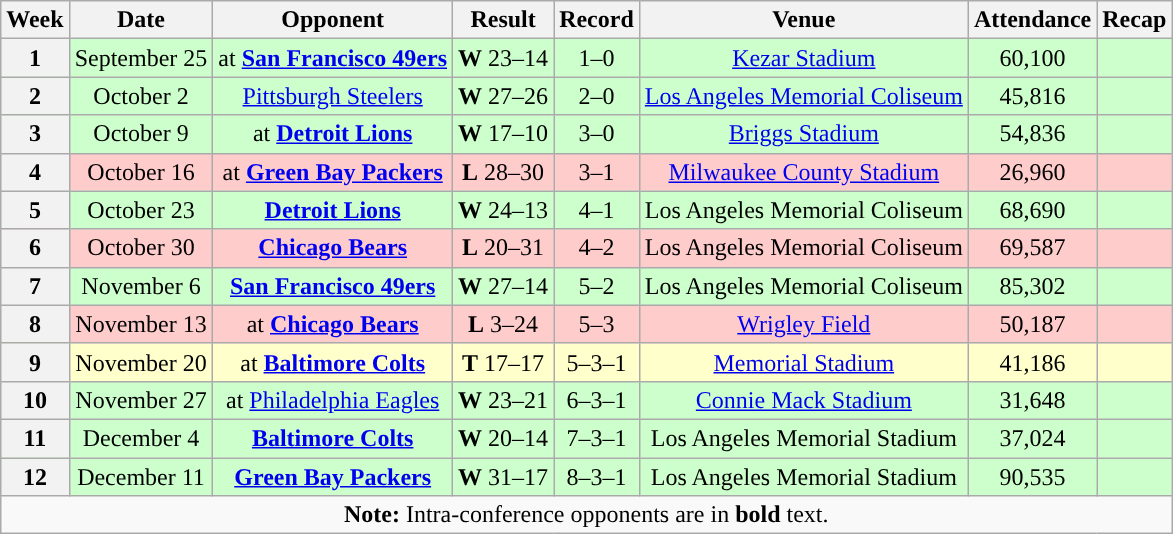<table class="wikitable" style="text-align:center">
<tr>
<th>Week</th>
<th>Date</th>
<th>Opponent</th>
<th>Result</th>
<th>Record</th>
<th>Venue</th>
<th>Attendance</th>
<th>Recap</th>
</tr>
<tr style="background:#cfc">
<th>1</th>
<td>September 25</td>
<td>at <strong><a href='#'>San Francisco 49ers</a></strong></td>
<td><strong>W</strong> 23–14</td>
<td>1–0</td>
<td><a href='#'>Kezar Stadium</a></td>
<td>60,100</td>
<td></td>
</tr>
<tr style="background:#cfc">
<th>2</th>
<td>October 2</td>
<td><a href='#'>Pittsburgh Steelers</a></td>
<td><strong>W</strong> 27–26</td>
<td>2–0</td>
<td><a href='#'>Los Angeles Memorial Coliseum</a></td>
<td>45,816</td>
<td></td>
</tr>
<tr style="background:#cfc">
<th>3</th>
<td>October 9</td>
<td>at <strong><a href='#'>Detroit Lions</a></strong></td>
<td><strong>W</strong> 17–10</td>
<td>3–0</td>
<td><a href='#'>Briggs Stadium</a></td>
<td>54,836</td>
<td></td>
</tr>
<tr style="background:#fcc">
<th>4</th>
<td>October 16</td>
<td>at <strong><a href='#'>Green Bay Packers</a></strong></td>
<td><strong>L</strong> 28–30</td>
<td>3–1</td>
<td><a href='#'>Milwaukee County Stadium</a></td>
<td>26,960</td>
<td></td>
</tr>
<tr style="background:#cfc">
<th>5</th>
<td>October 23</td>
<td><strong><a href='#'>Detroit Lions</a></strong></td>
<td><strong>W</strong> 24–13</td>
<td>4–1</td>
<td>Los Angeles Memorial Coliseum</td>
<td>68,690</td>
<td></td>
</tr>
<tr style="background:#fcc">
<th>6</th>
<td>October 30</td>
<td><strong><a href='#'>Chicago Bears</a></strong></td>
<td><strong>L</strong> 20–31</td>
<td>4–2</td>
<td>Los Angeles Memorial Coliseum</td>
<td>69,587</td>
<td></td>
</tr>
<tr style="background:#cfc">
<th>7</th>
<td>November 6</td>
<td><strong><a href='#'>San Francisco 49ers</a></strong></td>
<td><strong>W</strong> 27–14</td>
<td>5–2</td>
<td>Los Angeles Memorial Coliseum</td>
<td>85,302</td>
<td></td>
</tr>
<tr style="background:#fcc">
<th>8</th>
<td>November 13</td>
<td>at <strong><a href='#'>Chicago Bears</a></strong></td>
<td><strong>L</strong> 3–24</td>
<td>5–3</td>
<td><a href='#'>Wrigley Field</a></td>
<td>50,187</td>
<td></td>
</tr>
<tr style="background:#ffc">
<th>9</th>
<td>November 20</td>
<td>at <strong><a href='#'>Baltimore Colts</a></strong></td>
<td><strong>T</strong> 17–17</td>
<td>5–3–1</td>
<td><a href='#'>Memorial Stadium</a></td>
<td>41,186</td>
<td></td>
</tr>
<tr style="background:#cfc">
<th>10</th>
<td>November 27</td>
<td>at <a href='#'>Philadelphia Eagles</a></td>
<td><strong>W</strong> 23–21</td>
<td>6–3–1</td>
<td><a href='#'>Connie Mack Stadium</a></td>
<td>31,648</td>
<td></td>
</tr>
<tr style="background:#cfc">
<th>11</th>
<td>December 4</td>
<td><strong><a href='#'>Baltimore Colts</a></strong></td>
<td><strong>W</strong> 20–14</td>
<td>7–3–1</td>
<td>Los Angeles Memorial Stadium</td>
<td>37,024</td>
<td></td>
</tr>
<tr style="background:#cfc">
<th>12</th>
<td>December 11</td>
<td><strong><a href='#'>Green Bay Packers</a></strong></td>
<td><strong>W</strong> 31–17</td>
<td>8–3–1</td>
<td>Los Angeles Memorial Stadium</td>
<td>90,535</td>
<td></td>
</tr>
<tr>
<td colspan="8"><strong>Note:</strong> Intra-conference opponents are in <strong>bold</strong> text.</td>
</tr>
</table>
